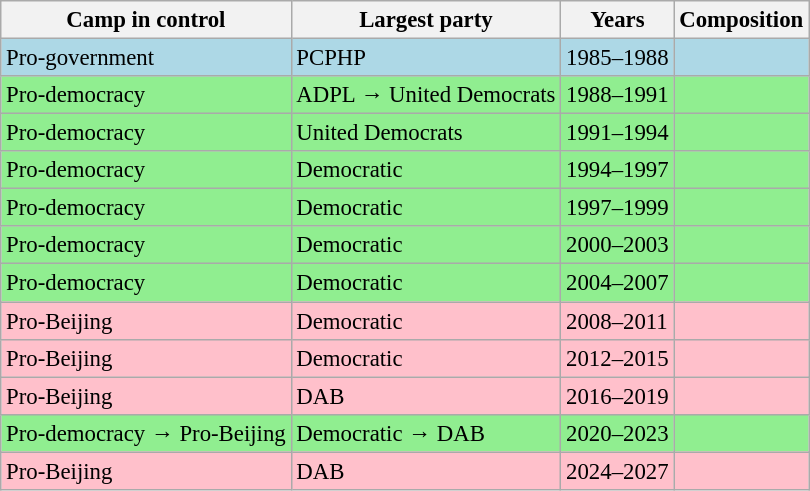<table class="wikitable" style="font-size: 95%;">
<tr>
<th>Camp in control</th>
<th>Largest party</th>
<th>Years</th>
<th>Composition</th>
</tr>
<tr ! style="background-color: LightBlue">
<td>Pro-government</td>
<td>PCPHP</td>
<td>1985–1988</td>
<td></td>
</tr>
<tr ! style="background-color: LightGreen">
<td>Pro-democracy</td>
<td>ADPL → United Democrats</td>
<td>1988–1991</td>
<td></td>
</tr>
<tr ! style="background-color: LightGreen">
<td>Pro-democracy</td>
<td>United Democrats</td>
<td>1991–1994</td>
<td></td>
</tr>
<tr ! style="background-color: LightGreen">
<td>Pro-democracy</td>
<td>Democratic</td>
<td>1994–1997</td>
<td></td>
</tr>
<tr ! style="background-color: LightGreen">
<td>Pro-democracy</td>
<td>Democratic</td>
<td>1997–1999</td>
<td></td>
</tr>
<tr ! style="background-color: LightGreen">
<td>Pro-democracy</td>
<td>Democratic</td>
<td>2000–2003</td>
<td></td>
</tr>
<tr ! style="background-color: LightGreen">
<td>Pro-democracy</td>
<td>Democratic</td>
<td>2004–2007</td>
<td></td>
</tr>
<tr ! style="background-color: Pink">
<td>Pro-Beijing</td>
<td>Democratic</td>
<td>2008–2011</td>
<td></td>
</tr>
<tr ! style="background-color: Pink">
<td>Pro-Beijing</td>
<td>Democratic</td>
<td>2012–2015</td>
<td></td>
</tr>
<tr ! style="background-color: Pink">
<td>Pro-Beijing</td>
<td>DAB</td>
<td>2016–2019</td>
<td></td>
</tr>
<tr ! style="background-color: LightGreen">
<td>Pro-democracy → Pro-Beijing</td>
<td>Democratic → DAB</td>
<td>2020–2023</td>
<td></td>
</tr>
<tr ! style="background-color: Pink">
<td>Pro-Beijing</td>
<td>DAB</td>
<td>2024–2027</td>
<td></td>
</tr>
</table>
